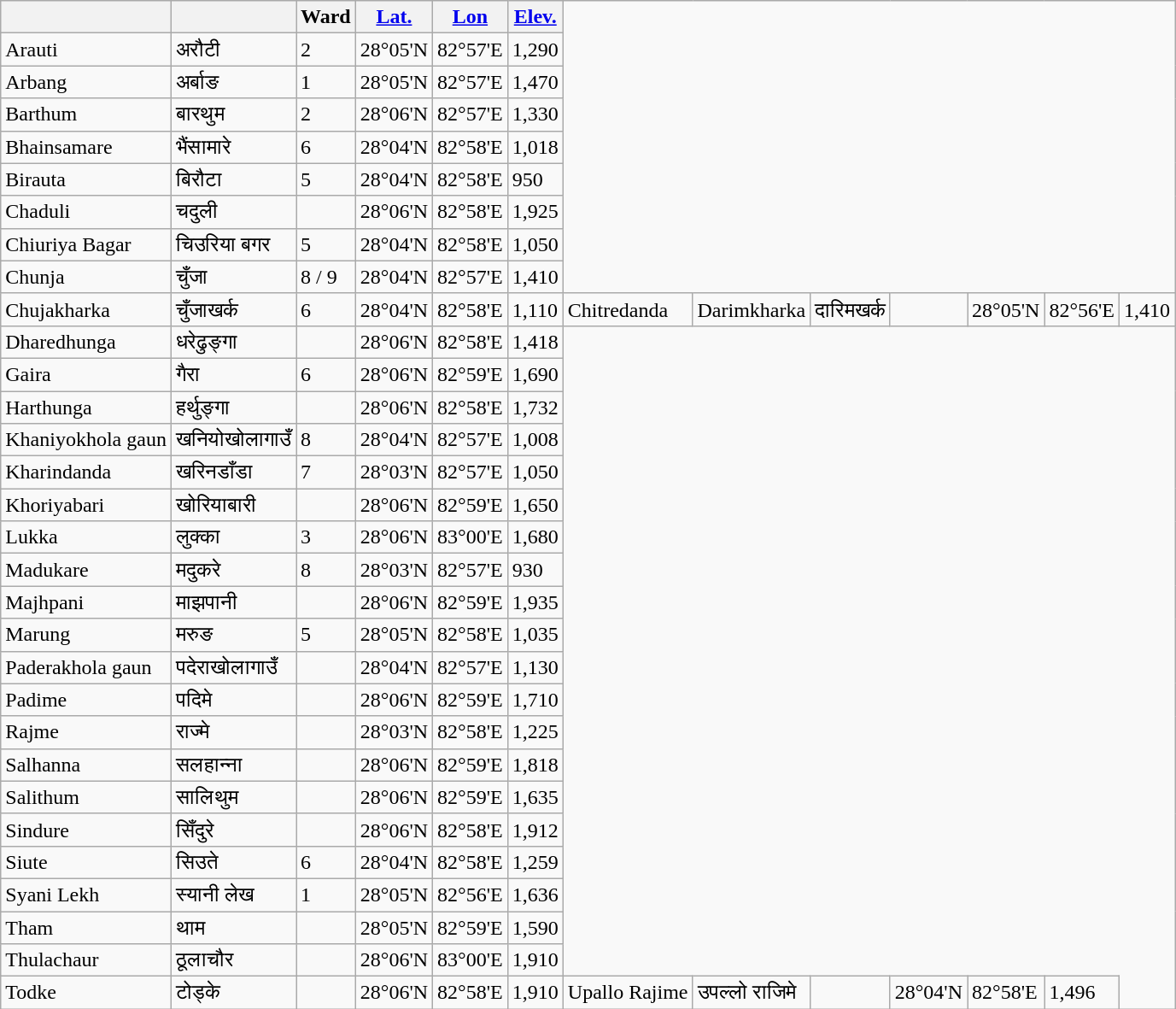<table class="wikitable">
<tr>
<th></th>
<th></th>
<th>Ward</th>
<th><a href='#'>Lat.</a></th>
<th><a href='#'>Lon</a></th>
<th><a href='#'>Elev.</a></th>
</tr>
<tr>
<td>Arauti</td>
<td>अरौटी</td>
<td>2</td>
<td>28°05'N</td>
<td>82°57'E</td>
<td>1,290</td>
</tr>
<tr>
<td>Arbang</td>
<td>अर्बाङ</td>
<td>1</td>
<td>28°05'N</td>
<td>82°57'E</td>
<td>1,470</td>
</tr>
<tr>
<td>Barthum</td>
<td>बारथुम</td>
<td>2</td>
<td>28°06'N</td>
<td>82°57'E</td>
<td>1,330</td>
</tr>
<tr>
<td>Bhainsamare</td>
<td>भैंसामारे</td>
<td>6</td>
<td>28°04'N</td>
<td>82°58'E</td>
<td>1,018</td>
</tr>
<tr>
<td>Birauta</td>
<td>बिरौटा</td>
<td>5</td>
<td>28°04'N</td>
<td>82°58'E</td>
<td> 950</td>
</tr>
<tr>
<td>Chaduli</td>
<td>चदुली</td>
<td></td>
<td>28°06'N</td>
<td>82°58'E</td>
<td>1,925</td>
</tr>
<tr>
<td>Chiuriya Bagar</td>
<td>चिउरिया बगर</td>
<td>5</td>
<td>28°04'N</td>
<td>82°58'E</td>
<td>1,050</td>
</tr>
<tr>
<td>Chunja</td>
<td>चुँजा</td>
<td>8 / 9</td>
<td>28°04'N</td>
<td>82°57'E</td>
<td>1,410</td>
</tr>
<tr>
<td>Chujakharka</td>
<td>चुँजाखर्क</td>
<td>6</td>
<td>28°04'N</td>
<td>82°58'E</td>
<td>1,110</td>
<td>Chitredanda</td>
<td>Darimkharka</td>
<td>दारिमखर्क</td>
<td></td>
<td>28°05'N</td>
<td>82°56'E</td>
<td>1,410</td>
</tr>
<tr>
<td>Dharedhunga</td>
<td>धरेढुङ्गा</td>
<td></td>
<td>28°06'N</td>
<td>82°58'E</td>
<td>1,418</td>
</tr>
<tr>
<td>Gaira</td>
<td>गैरा</td>
<td>6</td>
<td>28°06'N</td>
<td>82°59'E</td>
<td>1,690</td>
</tr>
<tr>
<td>Harthunga</td>
<td>हर्थुङ्गा</td>
<td></td>
<td>28°06'N</td>
<td>82°58'E</td>
<td>1,732</td>
</tr>
<tr>
<td>Khaniyokhola gaun</td>
<td>खनियोखोलागाउँ</td>
<td>8</td>
<td>28°04'N</td>
<td>82°57'E</td>
<td>1,008</td>
</tr>
<tr>
<td>Kharindanda</td>
<td>खरिनडाँडा</td>
<td>7</td>
<td>28°03'N</td>
<td>82°57'E</td>
<td>1,050</td>
</tr>
<tr>
<td>Khoriyabari</td>
<td>खोरियाबारी</td>
<td></td>
<td>28°06'N</td>
<td>82°59'E</td>
<td>1,650</td>
</tr>
<tr>
<td>Lukka</td>
<td>लुक्का</td>
<td>3</td>
<td>28°06'N</td>
<td>83°00'E</td>
<td>1,680</td>
</tr>
<tr>
<td>Madukare</td>
<td>मदुकरे</td>
<td>8</td>
<td>28°03'N</td>
<td>82°57'E</td>
<td> 930</td>
</tr>
<tr>
<td>Majhpani</td>
<td>माझपानी</td>
<td></td>
<td>28°06'N</td>
<td>82°59'E</td>
<td>1,935</td>
</tr>
<tr>
<td>Marung</td>
<td>मरुङ</td>
<td>5</td>
<td>28°05'N</td>
<td>82°58'E</td>
<td>1,035</td>
</tr>
<tr>
<td>Paderakhola gaun</td>
<td>पदेराखोलागाउँ</td>
<td></td>
<td>28°04'N</td>
<td>82°57'E</td>
<td>1,130</td>
</tr>
<tr>
<td>Padime</td>
<td>पदिमे</td>
<td></td>
<td>28°06'N</td>
<td>82°59'E</td>
<td>1,710</td>
</tr>
<tr>
<td>Rajme</td>
<td>राज्मे</td>
<td></td>
<td>28°03'N</td>
<td>82°58'E</td>
<td>1,225</td>
</tr>
<tr>
<td>Salhanna</td>
<td>सलहान्ना</td>
<td></td>
<td>28°06'N</td>
<td>82°59'E</td>
<td>1,818</td>
</tr>
<tr>
<td>Salithum</td>
<td>सालिथुम</td>
<td></td>
<td>28°06'N</td>
<td>82°59'E</td>
<td>1,635</td>
</tr>
<tr>
<td>Sindure</td>
<td>सिँदुरे</td>
<td></td>
<td>28°06'N</td>
<td>82°58'E</td>
<td>1,912</td>
</tr>
<tr>
<td>Siute</td>
<td>सिउते</td>
<td>6</td>
<td>28°04'N</td>
<td>82°58'E</td>
<td>1,259</td>
</tr>
<tr>
<td>Syani Lekh</td>
<td>स्यानी लेख</td>
<td>1</td>
<td>28°05'N</td>
<td>82°56'E</td>
<td>1,636</td>
</tr>
<tr>
<td>Tham</td>
<td>थाम</td>
<td></td>
<td>28°05'N</td>
<td>82°59'E</td>
<td>1,590</td>
</tr>
<tr>
<td>Thulachaur</td>
<td>ठूलाचौर</td>
<td></td>
<td>28°06'N</td>
<td>83°00'E</td>
<td>1,910</td>
</tr>
<tr>
<td>Todke</td>
<td>टोड्के</td>
<td></td>
<td>28°06'N</td>
<td>82°58'E</td>
<td>1,910</td>
<td>Upallo Rajime</td>
<td>उपल्लो राजिमे</td>
<td></td>
<td>28°04'N</td>
<td>82°58'E</td>
<td>1,496</td>
</tr>
</table>
